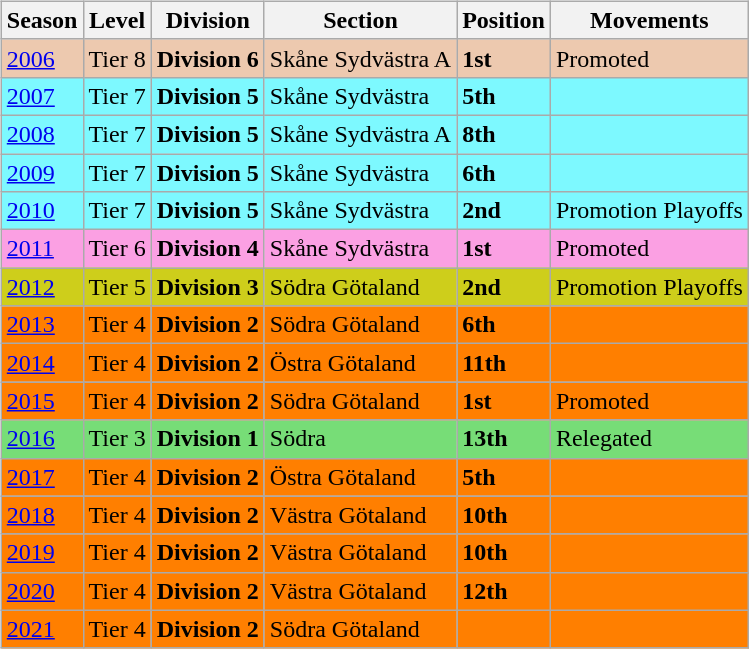<table>
<tr>
<td valign="top" width=0%><br><table class="wikitable">
<tr style="background:#f0f6fa;">
<th><strong>Season</strong></th>
<th><strong>Level</strong></th>
<th><strong>Division</strong></th>
<th><strong>Section</strong></th>
<th><strong>Position</strong></th>
<th><strong>Movements</strong></th>
</tr>
<tr>
<td style="background:#EDC9AF;"><a href='#'>2006</a></td>
<td style="background:#EDC9AF;">Tier 8</td>
<td style="background:#EDC9AF;"><strong>Division 6</strong></td>
<td style="background:#EDC9AF;">Skåne Sydvästra A</td>
<td style="background:#EDC9AF;"><strong>1st</strong></td>
<td style="background:#EDC9AF;">Promoted</td>
</tr>
<tr>
<td style="background:#7DF9FF;"><a href='#'>2007</a></td>
<td style="background:#7DF9FF;">Tier 7</td>
<td style="background:#7DF9FF;"><strong>Division 5</strong></td>
<td style="background:#7DF9FF;">Skåne Sydvästra</td>
<td style="background:#7DF9FF;"><strong>5th</strong></td>
<td style="background:#7DF9FF;"></td>
</tr>
<tr>
<td style="background:#7DF9FF;"><a href='#'>2008</a></td>
<td style="background:#7DF9FF;">Tier 7</td>
<td style="background:#7DF9FF;"><strong>Division 5</strong></td>
<td style="background:#7DF9FF;">Skåne Sydvästra A</td>
<td style="background:#7DF9FF;"><strong>8th</strong></td>
<td style="background:#7DF9FF;"></td>
</tr>
<tr>
<td style="background:#7DF9FF;"><a href='#'>2009</a></td>
<td style="background:#7DF9FF;">Tier 7</td>
<td style="background:#7DF9FF;"><strong>Division 5</strong></td>
<td style="background:#7DF9FF;">Skåne Sydvästra</td>
<td style="background:#7DF9FF;"><strong>6th</strong></td>
<td style="background:#7DF9FF;"></td>
</tr>
<tr>
<td style="background:#7DF9FF;"><a href='#'>2010</a></td>
<td style="background:#7DF9FF;">Tier 7</td>
<td style="background:#7DF9FF;"><strong>Division 5</strong></td>
<td style="background:#7DF9FF;">Skåne Sydvästra</td>
<td style="background:#7DF9FF;"><strong>2nd</strong></td>
<td style="background:#7DF9FF;">Promotion Playoffs</td>
</tr>
<tr>
<td style="background:#FBA0E3;"><a href='#'>2011</a></td>
<td style="background:#FBA0E3;">Tier 6</td>
<td style="background:#FBA0E3;"><strong>Division 4</strong></td>
<td style="background:#FBA0E3;">Skåne Sydvästra</td>
<td style="background:#FBA0E3;"><strong>1st</strong></td>
<td style="background:#FBA0E3;">Promoted</td>
</tr>
<tr>
<td style="background:#CECE1B;"><a href='#'>2012</a></td>
<td style="background:#CECE1B;">Tier 5</td>
<td style="background:#CECE1B;"><strong>Division 3</strong></td>
<td style="background:#CECE1B;">Södra Götaland</td>
<td style="background:#CECE1B;"><strong>2nd</strong></td>
<td style="background:#CECE1B;">Promotion Playoffs</td>
</tr>
<tr>
<td style="background:#FF7F00;"><a href='#'>2013</a></td>
<td style="background:#FF7F00;">Tier 4</td>
<td style="background:#FF7F00;"><strong>Division 2</strong></td>
<td style="background:#FF7F00;">Södra Götaland</td>
<td style="background:#FF7F00;"><strong>6th</strong></td>
<td style="background:#FF7F00;"></td>
</tr>
<tr>
<td style="background:#FF7F00;"><a href='#'>2014</a></td>
<td style="background:#FF7F00;">Tier 4</td>
<td style="background:#FF7F00;"><strong>Division 2</strong></td>
<td style="background:#FF7F00;">Östra Götaland</td>
<td style="background:#FF7F00;"><strong>11th</strong></td>
<td style="background:#FF7F00;"></td>
</tr>
<tr>
<td style="background:#FF7F00;"><a href='#'>2015</a></td>
<td style="background:#FF7F00;">Tier 4</td>
<td style="background:#FF7F00;"><strong>Division 2</strong></td>
<td style="background:#FF7F00;">Södra Götaland</td>
<td style="background:#FF7F00;"><strong>1st</strong></td>
<td style="background:#FF7F00;">Promoted</td>
</tr>
<tr>
<td style="background:#77DD77;"><a href='#'>2016</a></td>
<td style="background:#77DD77;">Tier 3</td>
<td style="background:#77DD77;"><strong>Division 1</strong></td>
<td style="background:#77DD77;">Södra</td>
<td style="background:#77DD77;"><strong>13th</strong></td>
<td style="background:#77DD77;">Relegated</td>
</tr>
<tr>
<td style="background:#FF7F00;"><a href='#'>2017</a></td>
<td style="background:#FF7F00;">Tier 4</td>
<td style="background:#FF7F00;"><strong>Division 2</strong></td>
<td style="background:#FF7F00;">Östra Götaland</td>
<td style="background:#FF7F00;"><strong>5th</strong></td>
<td style="background:#FF7F00;"></td>
</tr>
<tr>
<td style="background:#FF7F00;"><a href='#'>2018</a></td>
<td style="background:#FF7F00;">Tier 4</td>
<td style="background:#FF7F00;"><strong>Division 2</strong></td>
<td style="background:#FF7F00;">Västra Götaland</td>
<td style="background:#FF7F00;"><strong>10th</strong></td>
<td style="background:#FF7F00;"></td>
</tr>
<tr>
<td style="background:#FF7F00;"><a href='#'>2019</a></td>
<td style="background:#FF7F00;">Tier 4</td>
<td style="background:#FF7F00;"><strong>Division 2</strong></td>
<td style="background:#FF7F00;">Västra Götaland</td>
<td style="background:#FF7F00;"><strong>10th</strong></td>
<td style="background:#FF7F00;"></td>
</tr>
<tr>
<td style="background:#FF7F00;"><a href='#'>2020</a></td>
<td style="background:#FF7F00;">Tier 4</td>
<td style="background:#FF7F00;"><strong>Division 2</strong></td>
<td style="background:#FF7F00;">Västra Götaland</td>
<td style="background:#FF7F00;"><strong>12th</strong></td>
<td style="background:#FF7F00;"></td>
</tr>
<tr>
<td style="background:#FF7F00;"><a href='#'>2021</a></td>
<td style="background:#FF7F00;">Tier 4</td>
<td style="background:#FF7F00;"><strong>Division 2</strong></td>
<td style="background:#FF7F00;">Södra Götaland</td>
<td style="background:#FF7F00;"></td>
<td style="background:#FF7F00;"></td>
</tr>
</table>
</td>
</tr>
</table>
